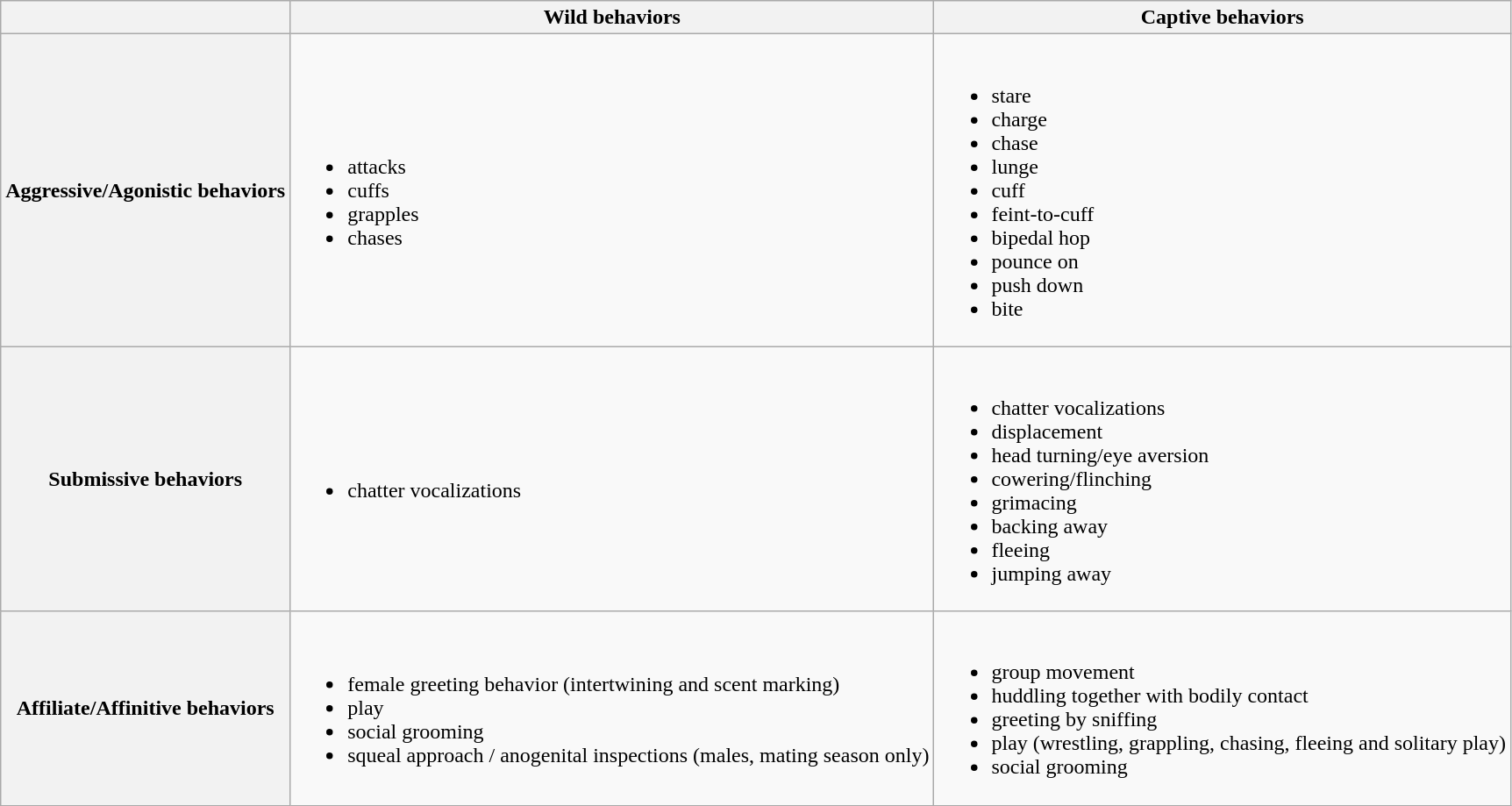<table class="wikitable" align="center" style="text-align:left">
<tr>
<th></th>
<th>Wild behaviors</th>
<th>Captive behaviors</th>
</tr>
<tr>
<th>Aggressive/Agonistic behaviors</th>
<td><br><ul><li>attacks</li><li>cuffs</li><li>grapples</li><li>chases</li></ul></td>
<td><br><ul><li>stare</li><li>charge</li><li>chase</li><li>lunge</li><li>cuff</li><li>feint-to-cuff</li><li>bipedal hop</li><li>pounce on</li><li>push down</li><li>bite</li></ul></td>
</tr>
<tr>
<th>Submissive behaviors</th>
<td><br><ul><li>chatter vocalizations</li></ul></td>
<td><br><ul><li>chatter vocalizations</li><li>displacement</li><li>head turning/eye aversion</li><li>cowering/flinching</li><li>grimacing</li><li>backing away</li><li>fleeing</li><li>jumping away</li></ul></td>
</tr>
<tr>
<th>Affiliate/Affinitive behaviors</th>
<td><br><ul><li>female greeting behavior (intertwining and scent marking)</li><li>play</li><li>social grooming</li><li>squeal approach / anogenital inspections (males, mating season only)</li></ul></td>
<td><br><ul><li>group movement</li><li>huddling together with bodily contact</li><li>greeting by sniffing</li><li>play (wrestling, grappling, chasing, fleeing and solitary play)</li><li>social grooming</li></ul></td>
</tr>
</table>
